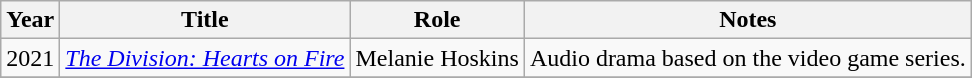<table class="wikitable sortable">
<tr>
<th>Year</th>
<th>Title</th>
<th>Role</th>
<th class="unsortable">Notes</th>
</tr>
<tr>
<td>2021</td>
<td><em><a href='#'>The Division: Hearts on Fire</a></em></td>
<td>Melanie Hoskins</td>
<td>Audio drama based on the video game series.</td>
</tr>
<tr>
</tr>
</table>
